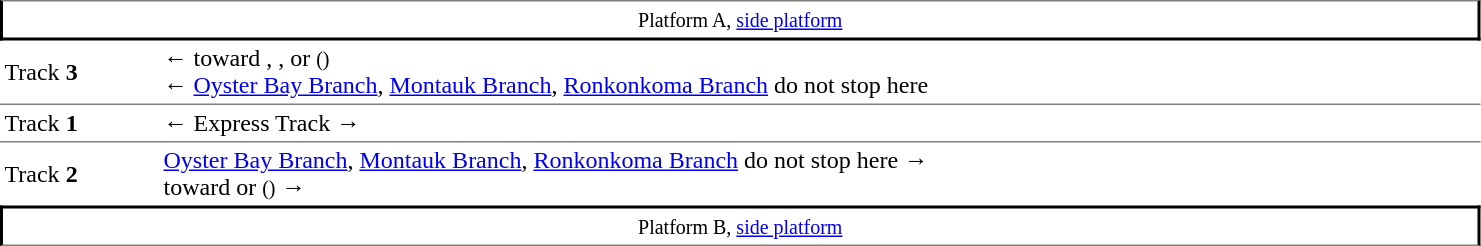<table border=0 cellspacing=0 cellpadding=3>
<tr>
<td style="border-top:solid 1px gray;border-right:solid 2px black;border-left:solid 2px black;border-bottom:solid 2px black;text-align:center;" colspan=2><small>Platform A, <a href='#'>side platform</a></small> </td>
</tr>
<tr>
<td style="border-bottom:solid 1px gray;" width=100>Track <strong>3</strong></td>
<td style="border-bottom:solid 1px gray;" width=800>←  toward , , or  <small>()</small><br>←    <a href='#'>Oyster Bay Branch</a>, <a href='#'>Montauk Branch</a>, <a href='#'>Ronkonkoma Branch</a> do not stop here</td>
</tr>
<tr>
<td style="border-bottom:solid 1px gray;" width=100>Track <strong>1</strong></td>
<td style="border-bottom:solid 1px gray;" width=875>← Express Track →</td>
</tr>
<tr>
<td>Track <strong>2</strong></td>
<td>    <a href='#'>Oyster Bay Branch</a>, <a href='#'>Montauk Branch</a>, <a href='#'>Ronkonkoma Branch</a> do not stop here → <br>  toward  or  <small>()</small> →</td>
</tr>
<tr>
<td style="border-bottom:solid 1px gray;border-top:solid 2px black;border-right:solid 2px black;border-left:solid 2px black;text-align:center;" colspan=2><small>Platform B, <a href='#'>side platform</a></small> </td>
</tr>
</table>
